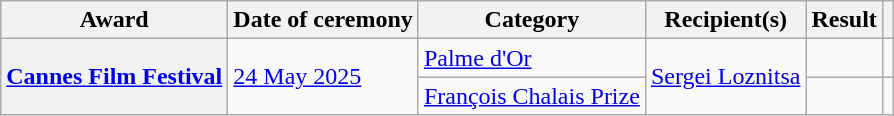<table class="wikitable sortable plainrowheaders">
<tr>
<th scope="col">Award</th>
<th scope="col">Date of ceremony</th>
<th scope="col">Category</th>
<th scope="col">Recipient(s)</th>
<th scope="col">Result</th>
<th scope="col" class="unsortable"></th>
</tr>
<tr>
<th rowspan="2" scope="row"><a href='#'>Cannes Film Festival</a></th>
<td rowspan="2"><a href='#'>24 May 2025</a></td>
<td><a href='#'>Palme d'Or</a></td>
<td rowspan="2"><a href='#'>Sergei Loznitsa</a></td>
<td></td>
<td align="center"></td>
</tr>
<tr>
<td><a href='#'>François Chalais Prize</a></td>
<td></td>
<td align="center"></td>
</tr>
</table>
